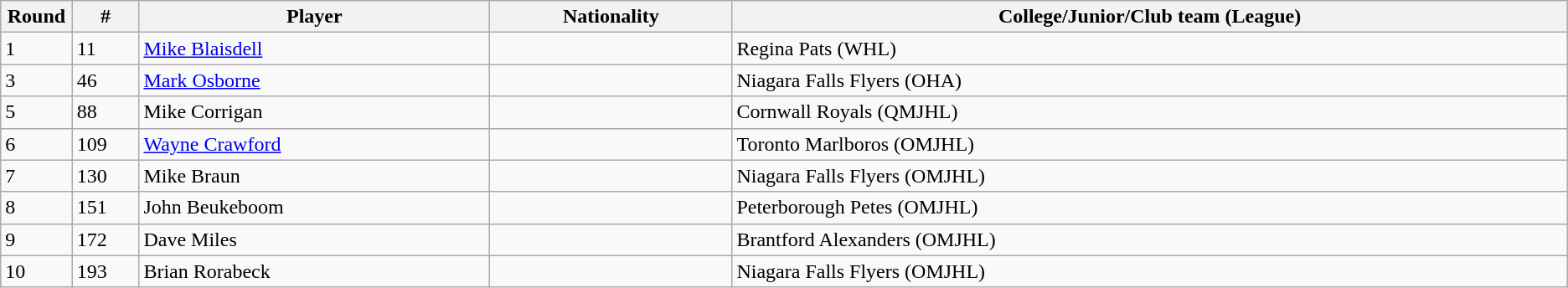<table class="wikitable">
<tr align="center">
<th bgcolor="#DDDDFF" width="4.0%">Round</th>
<th bgcolor="#DDDDFF" width="4.0%">#</th>
<th bgcolor="#DDDDFF" width="21.0%">Player</th>
<th bgcolor="#DDDDFF" width="14.5%">Nationality</th>
<th bgcolor="#DDDDFF" width="50.0%">College/Junior/Club team (League)</th>
</tr>
<tr>
<td>1</td>
<td>11</td>
<td><a href='#'>Mike Blaisdell</a></td>
<td></td>
<td>Regina Pats (WHL)</td>
</tr>
<tr>
<td>3</td>
<td>46</td>
<td><a href='#'>Mark Osborne</a></td>
<td></td>
<td>Niagara Falls Flyers (OHA)</td>
</tr>
<tr>
<td>5</td>
<td>88</td>
<td>Mike Corrigan</td>
<td></td>
<td>Cornwall Royals (QMJHL)</td>
</tr>
<tr>
<td>6</td>
<td>109</td>
<td><a href='#'>Wayne Crawford</a></td>
<td></td>
<td>Toronto Marlboros (OMJHL)</td>
</tr>
<tr>
<td>7</td>
<td>130</td>
<td>Mike Braun</td>
<td></td>
<td>Niagara Falls Flyers (OMJHL)</td>
</tr>
<tr>
<td>8</td>
<td>151</td>
<td>John Beukeboom</td>
<td></td>
<td>Peterborough Petes (OMJHL)</td>
</tr>
<tr>
<td>9</td>
<td>172</td>
<td>Dave Miles</td>
<td></td>
<td>Brantford Alexanders (OMJHL)</td>
</tr>
<tr>
<td>10</td>
<td>193</td>
<td>Brian Rorabeck</td>
<td></td>
<td>Niagara Falls Flyers (OMJHL)</td>
</tr>
</table>
